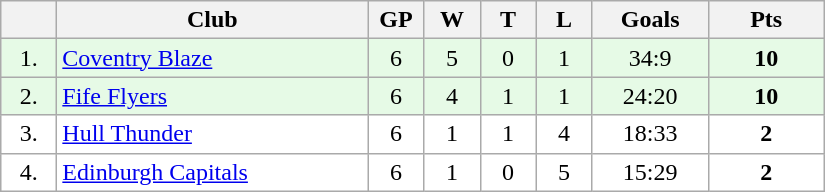<table class="wikitable">
<tr>
<th width="30"></th>
<th width="200">Club</th>
<th width="30">GP</th>
<th width="30">W</th>
<th width="30">T</th>
<th width="30">L</th>
<th width="70">Goals</th>
<th width="70">Pts</th>
</tr>
<tr bgcolor="#e6fae6" align="center">
<td>1.</td>
<td align="left"><a href='#'>Coventry Blaze</a></td>
<td>6</td>
<td>5</td>
<td>0</td>
<td>1</td>
<td>34:9</td>
<td><strong>10</strong></td>
</tr>
<tr bgcolor="#e6fae6" align="center">
<td>2.</td>
<td align="left"><a href='#'>Fife Flyers</a></td>
<td>6</td>
<td>4</td>
<td>1</td>
<td>1</td>
<td>24:20</td>
<td><strong>10</strong></td>
</tr>
<tr bgcolor="#FFFFFF" align="center">
<td>3.</td>
<td align="left"><a href='#'>Hull Thunder</a></td>
<td>6</td>
<td>1</td>
<td>1</td>
<td>4</td>
<td>18:33</td>
<td><strong>2</strong></td>
</tr>
<tr bgcolor="#FFFFFF" align="center">
<td>4.</td>
<td align="left"><a href='#'>Edinburgh Capitals</a></td>
<td>6</td>
<td>1</td>
<td>0</td>
<td>5</td>
<td>15:29</td>
<td><strong>2</strong></td>
</tr>
</table>
